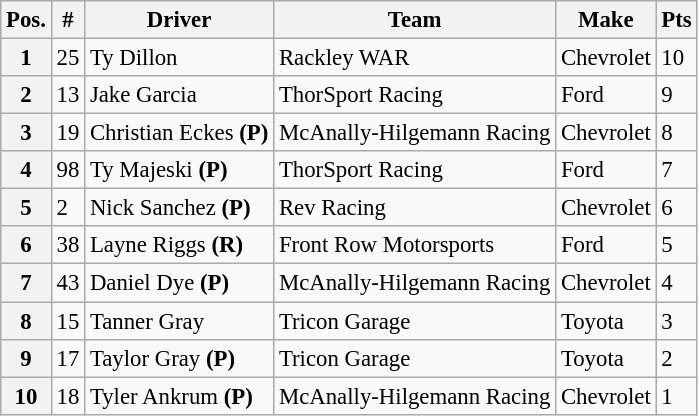<table class="wikitable" style="font-size:95%">
<tr>
<th>Pos.</th>
<th>#</th>
<th>Driver</th>
<th>Team</th>
<th>Make</th>
<th>Pts</th>
</tr>
<tr>
<th>1</th>
<td>25</td>
<td>Ty Dillon</td>
<td>Rackley WAR</td>
<td>Chevrolet</td>
<td>10</td>
</tr>
<tr>
<th>2</th>
<td>13</td>
<td>Jake Garcia</td>
<td>ThorSport Racing</td>
<td>Ford</td>
<td>9</td>
</tr>
<tr>
<th>3</th>
<td>19</td>
<td>Christian Eckes <strong>(P)</strong></td>
<td>McAnally-Hilgemann Racing</td>
<td>Chevrolet</td>
<td>8</td>
</tr>
<tr>
<th>4</th>
<td>98</td>
<td>Ty Majeski <strong>(P)</strong></td>
<td>ThorSport Racing</td>
<td>Ford</td>
<td>7</td>
</tr>
<tr>
<th>5</th>
<td>2</td>
<td>Nick Sanchez <strong>(P)</strong></td>
<td>Rev Racing</td>
<td>Chevrolet</td>
<td>6</td>
</tr>
<tr>
<th>6</th>
<td>38</td>
<td>Layne Riggs <strong>(R)</strong></td>
<td>Front Row Motorsports</td>
<td>Ford</td>
<td>5</td>
</tr>
<tr>
<th>7</th>
<td>43</td>
<td>Daniel Dye <strong>(P)</strong></td>
<td>McAnally-Hilgemann Racing</td>
<td>Chevrolet</td>
<td>4</td>
</tr>
<tr>
<th>8</th>
<td>15</td>
<td>Tanner Gray</td>
<td>Tricon Garage</td>
<td>Toyota</td>
<td>3</td>
</tr>
<tr>
<th>9</th>
<td>17</td>
<td>Taylor Gray <strong>(P)</strong></td>
<td>Tricon Garage</td>
<td>Toyota</td>
<td>2</td>
</tr>
<tr>
<th>10</th>
<td>18</td>
<td>Tyler Ankrum <strong>(P)</strong></td>
<td>McAnally-Hilgemann Racing</td>
<td>Chevrolet</td>
<td>1</td>
</tr>
</table>
